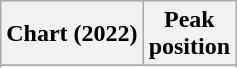<table class="wikitable sortable plainrowheaders" style="text-align:center">
<tr>
<th scope="col">Chart (2022)</th>
<th scope="col">Peak<br>position</th>
</tr>
<tr>
</tr>
<tr>
</tr>
<tr>
</tr>
</table>
